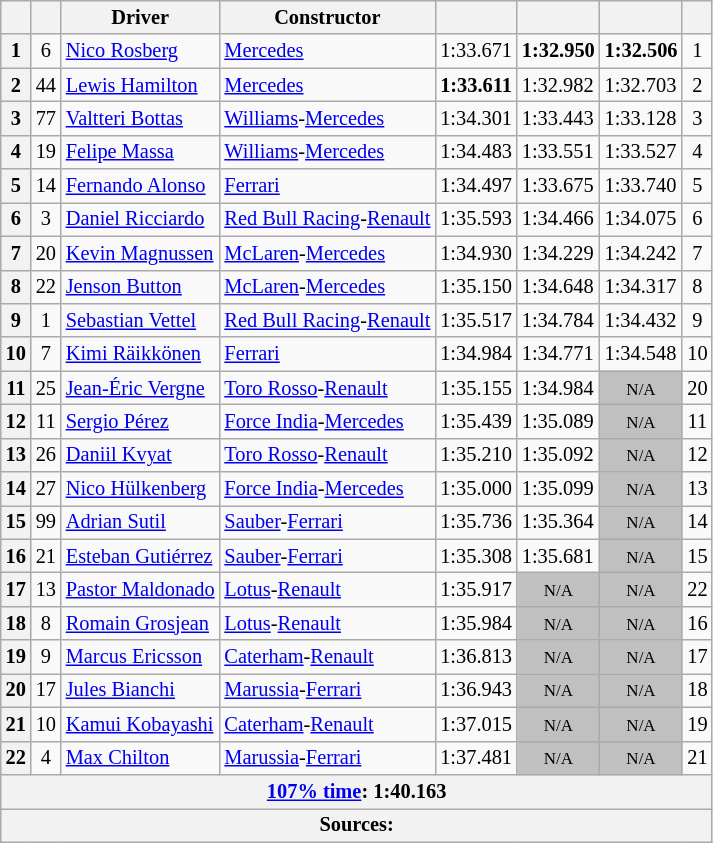<table class= "wikitable sortable" style="font-size:85%">
<tr>
<th scope="col"></th>
<th scope="col"></th>
<th scope="col">Driver</th>
<th scope="col">Constructor</th>
<th scope="col"></th>
<th scope="col"></th>
<th scope="col"></th>
<th scope="col"></th>
</tr>
<tr>
<th scope="row">1</th>
<td align="center">6</td>
<td data-sort-value="ROS"> <a href='#'>Nico Rosberg</a></td>
<td><a href='#'>Mercedes</a></td>
<td>1:33.671</td>
<td><strong>1:32.950</strong></td>
<td><strong>1:32.506</strong></td>
<td align="center">1</td>
</tr>
<tr>
<th scope="row">2</th>
<td align="center">44</td>
<td data-sort-value="HAM"> <a href='#'>Lewis Hamilton</a></td>
<td><a href='#'>Mercedes</a></td>
<td><strong>1:33.611</strong></td>
<td>1:32.982</td>
<td>1:32.703</td>
<td align="center">2</td>
</tr>
<tr>
<th scope="row">3</th>
<td align="center">77</td>
<td data-sort-value="BOT"> <a href='#'>Valtteri Bottas</a></td>
<td><a href='#'>Williams</a>-<a href='#'>Mercedes</a></td>
<td>1:34.301</td>
<td>1:33.443</td>
<td>1:33.128</td>
<td align="center">3</td>
</tr>
<tr>
<th scope="row">4</th>
<td align="center">19</td>
<td data-sort-value="MAS"> <a href='#'>Felipe Massa</a></td>
<td><a href='#'>Williams</a>-<a href='#'>Mercedes</a></td>
<td>1:34.483</td>
<td>1:33.551</td>
<td>1:33.527</td>
<td align="center">4</td>
</tr>
<tr>
<th scope="row">5</th>
<td align="center">14</td>
<td data-sort-value="ALO"> <a href='#'>Fernando Alonso</a></td>
<td><a href='#'>Ferrari</a></td>
<td>1:34.497</td>
<td>1:33.675</td>
<td>1:33.740</td>
<td align="center">5</td>
</tr>
<tr>
<th scope="row">6</th>
<td align="center">3</td>
<td data-sort-value="RIC"> <a href='#'>Daniel Ricciardo</a></td>
<td><a href='#'>Red Bull Racing</a>-<a href='#'>Renault</a></td>
<td>1:35.593</td>
<td>1:34.466</td>
<td>1:34.075</td>
<td align="center">6</td>
</tr>
<tr>
<th scope="row">7</th>
<td align="center">20</td>
<td data-sort-value="MAG"> <a href='#'>Kevin Magnussen</a></td>
<td><a href='#'>McLaren</a>-<a href='#'>Mercedes</a></td>
<td>1:34.930</td>
<td>1:34.229</td>
<td>1:34.242</td>
<td align="center">7</td>
</tr>
<tr>
<th scope="row">8</th>
<td align="center">22</td>
<td data-sort-value="BUT"> <a href='#'>Jenson Button</a></td>
<td><a href='#'>McLaren</a>-<a href='#'>Mercedes</a></td>
<td>1:35.150</td>
<td>1:34.648</td>
<td>1:34.317</td>
<td align="center">8</td>
</tr>
<tr>
<th scope="row">9</th>
<td align="center">1</td>
<td data-sort-value="VET"> <a href='#'>Sebastian Vettel</a></td>
<td><a href='#'>Red Bull Racing</a>-<a href='#'>Renault</a></td>
<td>1:35.517</td>
<td>1:34.784</td>
<td>1:34.432</td>
<td align="center">9</td>
</tr>
<tr>
<th scope="row">10</th>
<td align="center">7</td>
<td data-sort-value="RAI"> <a href='#'>Kimi Räikkönen</a></td>
<td><a href='#'>Ferrari</a></td>
<td>1:34.984</td>
<td>1:34.771</td>
<td>1:34.548</td>
<td align="center">10</td>
</tr>
<tr>
<th scope="row">11</th>
<td align="center">25</td>
<td data-sort-value="VER"> <a href='#'>Jean-Éric Vergne</a></td>
<td><a href='#'>Toro Rosso</a>-<a href='#'>Renault</a></td>
<td>1:35.155</td>
<td>1:34.984</td>
<td style="background: silver" align="center" data-sort-value="11"><small>N/A</small></td>
<td align="center">20</td>
</tr>
<tr>
<th scope="row">12</th>
<td align="center">11</td>
<td data-sort-value="PER"> <a href='#'>Sergio Pérez</a></td>
<td><a href='#'>Force India</a>-<a href='#'>Mercedes</a></td>
<td>1:35.439</td>
<td>1:35.089</td>
<td style="background: silver" align="center" data-sort-value="12"><small>N/A</small></td>
<td align="center">11</td>
</tr>
<tr>
<th scope="row">13</th>
<td align="center">26</td>
<td data-sort-value="KVY"> <a href='#'>Daniil Kvyat</a></td>
<td><a href='#'>Toro Rosso</a>-<a href='#'>Renault</a></td>
<td>1:35.210</td>
<td>1:35.092</td>
<td style="background: silver" align="center" data-sort-value="13"><small>N/A</small></td>
<td align="center">12</td>
</tr>
<tr>
<th scope="row">14</th>
<td align="center">27</td>
<td data-sort-value="HUL"> <a href='#'>Nico Hülkenberg</a></td>
<td><a href='#'>Force India</a>-<a href='#'>Mercedes</a></td>
<td>1:35.000</td>
<td>1:35.099</td>
<td style="background: silver" align="center" data-sort-value="14"><small>N/A</small></td>
<td align="center">13</td>
</tr>
<tr>
<th scope="row">15</th>
<td align="center">99</td>
<td data-sort-value="SUT"> <a href='#'>Adrian Sutil</a></td>
<td><a href='#'>Sauber</a>-<a href='#'>Ferrari</a></td>
<td>1:35.736</td>
<td>1:35.364</td>
<td style="background: silver" align="center" data-sort-value="15"><small>N/A</small></td>
<td align="center">14</td>
</tr>
<tr>
<th scope="row">16</th>
<td align="center">21</td>
<td data-sort-value="GUT"> <a href='#'>Esteban Gutiérrez</a></td>
<td><a href='#'>Sauber</a>-<a href='#'>Ferrari</a></td>
<td>1:35.308</td>
<td>1:35.681</td>
<td style="background: silver" align="center" data-sort-value="16"><small>N/A</small></td>
<td align="center">15</td>
</tr>
<tr>
<th scope="row">17</th>
<td align="center">13</td>
<td data-sort-value="MAL"> <a href='#'>Pastor Maldonado</a></td>
<td><a href='#'>Lotus</a>-<a href='#'>Renault</a></td>
<td>1:35.917</td>
<td style="background: silver" align="center" data-sort-value="17"><small>N/A</small></td>
<td style="background: silver" align="center" data-sort-value="17"><small>N/A</small></td>
<td align="center">22</td>
</tr>
<tr>
<th scope="row">18</th>
<td align="center">8</td>
<td data-sort-value="GRO"> <a href='#'>Romain Grosjean</a></td>
<td><a href='#'>Lotus</a>-<a href='#'>Renault</a></td>
<td>1:35.984</td>
<td style="background: silver" align="center" data-sort-value="18"><small>N/A</small></td>
<td style="background: silver" align="center" data-sort-value="18"><small>N/A</small></td>
<td align="center">16</td>
</tr>
<tr>
<th scope="row">19</th>
<td align="center">9</td>
<td data-sort-value="ERI"> <a href='#'>Marcus Ericsson</a></td>
<td><a href='#'>Caterham</a>-<a href='#'>Renault</a></td>
<td>1:36.813</td>
<td style="background: silver" align="center" data-sort-value="19"><small>N/A</small></td>
<td style="background: silver" align="center" data-sort-value="19"><small>N/A</small></td>
<td align="center">17</td>
</tr>
<tr>
<th scope="row">20</th>
<td align="center">17</td>
<td data-sort-value="BIA"> <a href='#'>Jules Bianchi</a></td>
<td><a href='#'>Marussia</a>-<a href='#'>Ferrari</a></td>
<td>1:36.943</td>
<td style="background: silver" align="center" data-sort-value="20"><small>N/A</small></td>
<td style="background: silver" align="center" data-sort-value="20"><small>N/A</small></td>
<td align="center">18</td>
</tr>
<tr>
<th scope="row">21</th>
<td align="center">10</td>
<td data-sort-value="KOB"> <a href='#'>Kamui Kobayashi</a></td>
<td><a href='#'>Caterham</a>-<a href='#'>Renault</a></td>
<td>1:37.015</td>
<td style="background: silver" align="center" data-sort-value="21"><small>N/A</small></td>
<td style="background: silver" align="center" data-sort-value="21"><small>N/A</small></td>
<td align="center">19</td>
</tr>
<tr>
<th scope="row">22</th>
<td align="center">4</td>
<td data-sort-value="CHI"> <a href='#'>Max Chilton</a></td>
<td><a href='#'>Marussia</a>-<a href='#'>Ferrari</a></td>
<td>1:37.481</td>
<td style="background: silver" align="center" data-sort-value="22"><small>N/A</small></td>
<td style="background: silver" align="center" data-sort-value="22"><small>N/A</small></td>
<td align="center">21</td>
</tr>
<tr class="sortbottom">
<th colspan=8><a href='#'>107% time</a>: 1:40.163</th>
</tr>
<tr>
<th colspan=8>Sources:</th>
</tr>
</table>
